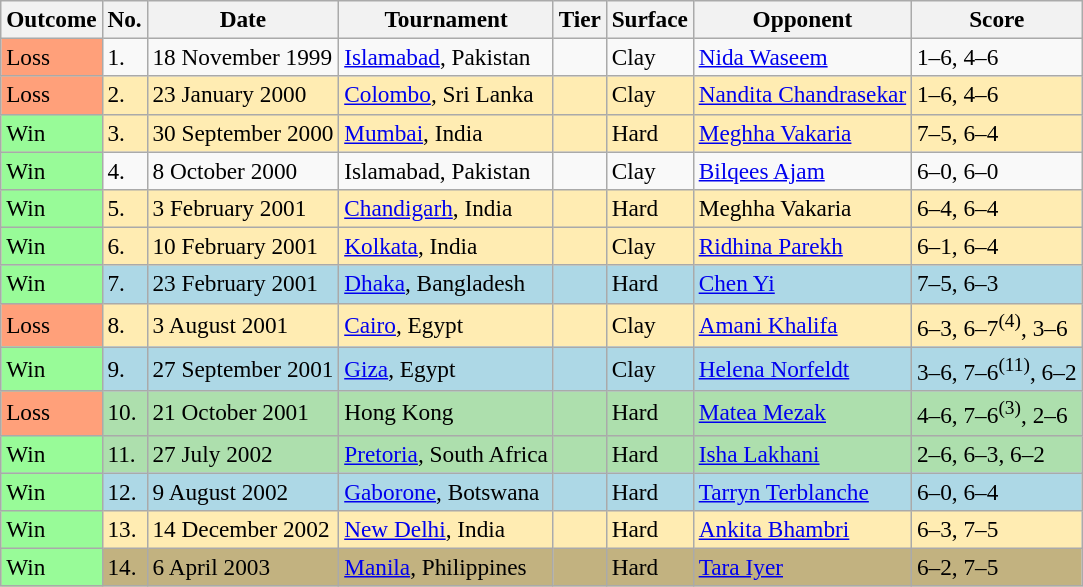<table class="sortable wikitable" style=font-size:97%>
<tr>
<th>Outcome</th>
<th>No.</th>
<th>Date</th>
<th>Tournament</th>
<th>Tier</th>
<th>Surface</th>
<th>Opponent</th>
<th class="unsortable">Score</th>
</tr>
<tr>
<td style="background:#ffa07a;">Loss</td>
<td>1.</td>
<td>18 November 1999</td>
<td><a href='#'>Islamabad</a>, Pakistan</td>
<td></td>
<td>Clay</td>
<td> <a href='#'>Nida Waseem</a></td>
<td>1–6, 4–6</td>
</tr>
<tr bgcolor=#ffecb2>
<td style="background:#ffa07a;">Loss</td>
<td>2.</td>
<td>23 January 2000</td>
<td><a href='#'>Colombo</a>, Sri Lanka</td>
<td></td>
<td>Clay</td>
<td> <a href='#'>Nandita Chandrasekar</a></td>
<td>1–6, 4–6</td>
</tr>
<tr bgcolor=#ffecb2>
<td bgcolor="98FB98">Win</td>
<td>3.</td>
<td>30 September 2000</td>
<td><a href='#'>Mumbai</a>, India</td>
<td></td>
<td>Hard</td>
<td> <a href='#'>Meghha Vakaria</a></td>
<td>7–5, 6–4</td>
</tr>
<tr>
<td bgcolor="98FB98">Win</td>
<td>4.</td>
<td>8 October 2000</td>
<td>Islamabad, Pakistan</td>
<td></td>
<td>Clay</td>
<td> <a href='#'>Bilqees Ajam</a></td>
<td>6–0, 6–0</td>
</tr>
<tr bgcolor=#ffecb2>
<td bgcolor="98FB98">Win</td>
<td>5.</td>
<td>3 February 2001</td>
<td><a href='#'>Chandigarh</a>, India</td>
<td></td>
<td>Hard</td>
<td> Meghha Vakaria</td>
<td>6–4, 6–4</td>
</tr>
<tr bgcolor=#ffecb2>
<td bgcolor="98FB98">Win</td>
<td>6.</td>
<td>10 February 2001</td>
<td><a href='#'>Kolkata</a>, India</td>
<td></td>
<td>Clay</td>
<td> <a href='#'>Ridhina Parekh</a></td>
<td>6–1, 6–4</td>
</tr>
<tr bgcolor="lightblue">
<td bgcolor="98FB98">Win</td>
<td>7.</td>
<td>23 February 2001</td>
<td><a href='#'>Dhaka</a>, Bangladesh</td>
<td></td>
<td>Hard</td>
<td> <a href='#'>Chen Yi</a></td>
<td>7–5, 6–3</td>
</tr>
<tr bgcolor=#ffecb2>
<td style="background:#ffa07a;">Loss</td>
<td>8.</td>
<td>3 August 2001</td>
<td><a href='#'>Cairo</a>, Egypt</td>
<td></td>
<td>Clay</td>
<td> <a href='#'>Amani Khalifa</a></td>
<td>6–3, 6–7<sup>(4)</sup>, 3–6</td>
</tr>
<tr bgcolor="lightblue">
<td bgcolor="98FB98">Win</td>
<td>9.</td>
<td>27 September 2001</td>
<td><a href='#'>Giza</a>, Egypt</td>
<td></td>
<td>Clay</td>
<td> <a href='#'>Helena Norfeldt</a></td>
<td>3–6, 7–6<sup>(11)</sup>, 6–2</td>
</tr>
<tr bgcolor="#ADDFAD">
<td style="background:#ffa07a;">Loss</td>
<td>10.</td>
<td>21 October 2001</td>
<td>Hong Kong</td>
<td></td>
<td>Hard</td>
<td> <a href='#'>Matea Mezak</a></td>
<td>4–6, 7–6<sup>(3)</sup>, 2–6</td>
</tr>
<tr bgcolor="#ADDFAD">
<td bgcolor="98FB98">Win</td>
<td>11.</td>
<td>27 July 2002</td>
<td><a href='#'>Pretoria</a>, South Africa</td>
<td></td>
<td>Hard</td>
<td> <a href='#'>Isha Lakhani</a></td>
<td>2–6, 6–3, 6–2</td>
</tr>
<tr bgcolor="lightblue">
<td bgcolor="98FB98">Win</td>
<td>12.</td>
<td>9 August 2002</td>
<td><a href='#'>Gaborone</a>, Botswana</td>
<td></td>
<td>Hard</td>
<td> <a href='#'>Tarryn Terblanche</a></td>
<td>6–0, 6–4</td>
</tr>
<tr bgcolor=#ffecb2>
<td bgcolor="98FB98">Win</td>
<td>13.</td>
<td>14 December 2002</td>
<td><a href='#'>New Delhi</a>, India</td>
<td></td>
<td>Hard</td>
<td> <a href='#'>Ankita Bhambri</a></td>
<td>6–3, 7–5</td>
</tr>
<tr bgcolor=#C2B280>
<td bgcolor="98FB98">Win</td>
<td>14.</td>
<td>6 April 2003</td>
<td><a href='#'>Manila</a>, Philippines</td>
<td></td>
<td>Hard</td>
<td> <a href='#'>Tara Iyer</a></td>
<td>6–2, 7–5</td>
</tr>
</table>
